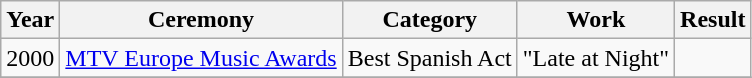<table class="wikitable ">
<tr>
<th>Year</th>
<th>Ceremony</th>
<th>Category</th>
<th>Work</th>
<th>Result</th>
</tr>
<tr>
<td rowspan="1">2000</td>
<td rowspan="1"><a href='#'>MTV Europe Music Awards</a></td>
<td>Best Spanish Act</td>
<td>"Late at Night"</td>
<td></td>
</tr>
<tr>
</tr>
</table>
